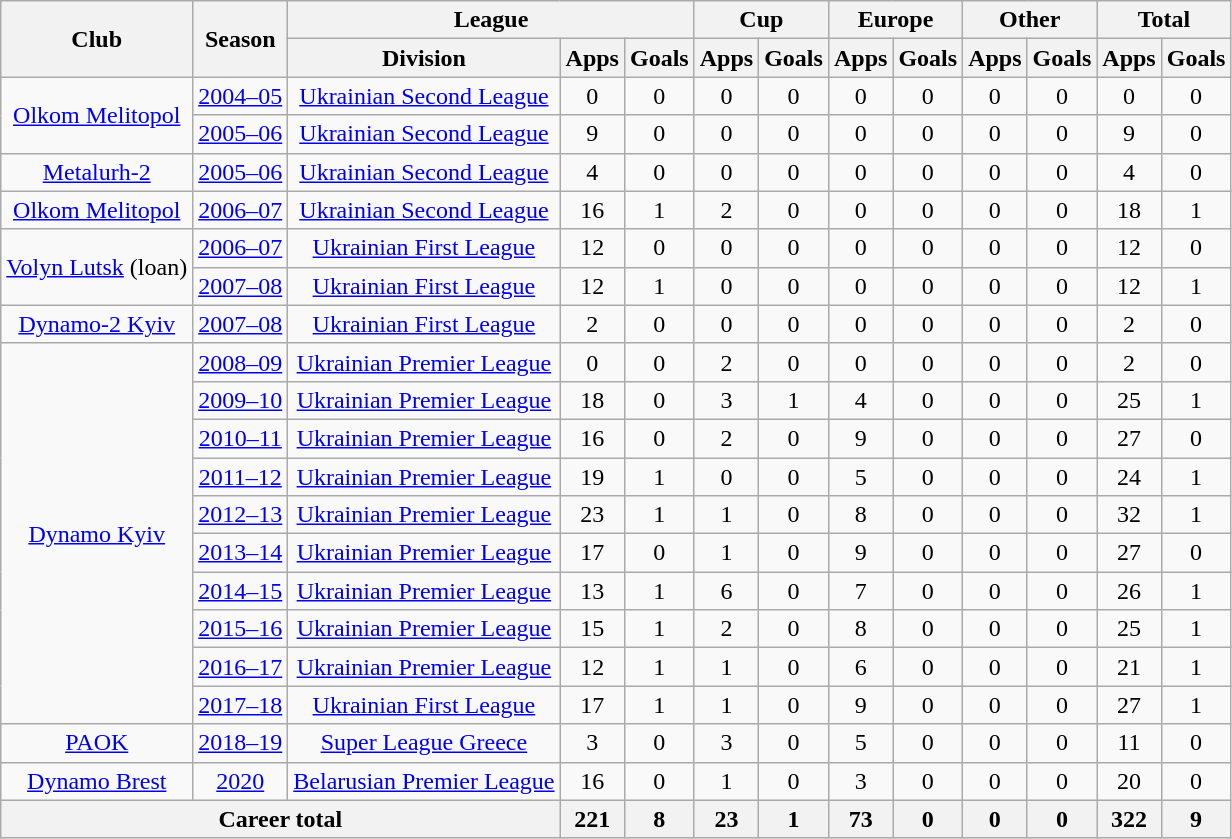<table class="wikitable" style="text-align:center">
<tr>
<th rowspan="2">Club</th>
<th rowspan="2">Season</th>
<th colspan="3">League</th>
<th colspan="2">Cup</th>
<th colspan="2">Europe</th>
<th colspan="2">Other</th>
<th colspan="2">Total</th>
</tr>
<tr>
<th>Division</th>
<th>Apps</th>
<th>Goals</th>
<th>Apps</th>
<th>Goals</th>
<th>Apps</th>
<th>Goals</th>
<th>Apps</th>
<th>Goals</th>
<th>Apps</th>
<th>Goals</th>
</tr>
<tr>
<td rowspan="2"><a href='#'>Olkom Melitopol</a></td>
<td><a href='#'>2004–05</a></td>
<td><a href='#'>Ukrainian Second League</a></td>
<td>0</td>
<td>0</td>
<td>0</td>
<td>0</td>
<td>0</td>
<td>0</td>
<td>0</td>
<td>0</td>
<td>0</td>
<td>0</td>
</tr>
<tr>
<td><a href='#'>2005–06</a></td>
<td><a href='#'>Ukrainian Second League</a></td>
<td>9</td>
<td>0</td>
<td>0</td>
<td>0</td>
<td>0</td>
<td>0</td>
<td>0</td>
<td>0</td>
<td>9</td>
<td>0</td>
</tr>
<tr>
<td rowspan="1"><a href='#'>Metalurh-2</a></td>
<td><a href='#'>2005–06</a></td>
<td><a href='#'>Ukrainian Second League</a></td>
<td>4</td>
<td>0</td>
<td>0</td>
<td>0</td>
<td>0</td>
<td>0</td>
<td>0</td>
<td>0</td>
<td>4</td>
<td>0</td>
</tr>
<tr>
<td rowspan="1"><a href='#'>Olkom Melitopol</a></td>
<td><a href='#'>2006–07</a></td>
<td><a href='#'>Ukrainian Second League</a></td>
<td>16</td>
<td>1</td>
<td>2</td>
<td>0</td>
<td>0</td>
<td>0</td>
<td>0</td>
<td>0</td>
<td>18</td>
<td>1</td>
</tr>
<tr>
<td rowspan="2"><a href='#'>Volyn Lutsk</a> (loan)</td>
<td><a href='#'>2006–07</a></td>
<td><a href='#'>Ukrainian First League</a></td>
<td>12</td>
<td>0</td>
<td>0</td>
<td>0</td>
<td>0</td>
<td>0</td>
<td>0</td>
<td>0</td>
<td>12</td>
<td>0</td>
</tr>
<tr>
<td><a href='#'>2007–08</a></td>
<td><a href='#'>Ukrainian First League</a></td>
<td>12</td>
<td>1</td>
<td>0</td>
<td>0</td>
<td>0</td>
<td>0</td>
<td>0</td>
<td>0</td>
<td>12</td>
<td>1</td>
</tr>
<tr>
<td rowspan=1><a href='#'>Dynamo-2 Kyiv</a></td>
<td><a href='#'>2007–08</a></td>
<td><a href='#'>Ukrainian First League</a></td>
<td>2</td>
<td>0</td>
<td>0</td>
<td>0</td>
<td>0</td>
<td>0</td>
<td>0</td>
<td>0</td>
<td>2</td>
<td>0</td>
</tr>
<tr>
<td rowspan="10"><a href='#'>Dynamo Kyiv</a></td>
<td><a href='#'>2008–09</a></td>
<td><a href='#'>Ukrainian Premier League</a></td>
<td>0</td>
<td>0</td>
<td>2</td>
<td>0</td>
<td>0</td>
<td>0</td>
<td>0</td>
<td>0</td>
<td>2</td>
<td>0</td>
</tr>
<tr>
<td><a href='#'>2009–10</a></td>
<td><a href='#'>Ukrainian Premier League</a></td>
<td>18</td>
<td>0</td>
<td>3</td>
<td>1</td>
<td>4</td>
<td>0</td>
<td>0</td>
<td>0</td>
<td>25</td>
<td>1</td>
</tr>
<tr>
<td><a href='#'>2010–11</a></td>
<td><a href='#'>Ukrainian Premier League</a></td>
<td>16</td>
<td>0</td>
<td>2</td>
<td>0</td>
<td>9</td>
<td>0</td>
<td>0</td>
<td>0</td>
<td>27</td>
<td>0</td>
</tr>
<tr>
<td><a href='#'>2011–12</a></td>
<td><a href='#'>Ukrainian Premier League</a></td>
<td>19</td>
<td>1</td>
<td>0</td>
<td>0</td>
<td>5</td>
<td>0</td>
<td>0</td>
<td>0</td>
<td>24</td>
<td>1</td>
</tr>
<tr>
<td><a href='#'>2012–13</a></td>
<td><a href='#'>Ukrainian Premier League</a></td>
<td>23</td>
<td>1</td>
<td>1</td>
<td>0</td>
<td>8</td>
<td>0</td>
<td>0</td>
<td>0</td>
<td>32</td>
<td>1</td>
</tr>
<tr>
<td><a href='#'>2013–14</a></td>
<td><a href='#'>Ukrainian Premier League</a></td>
<td>17</td>
<td>0</td>
<td>1</td>
<td>0</td>
<td>9</td>
<td>0</td>
<td>0</td>
<td>0</td>
<td>27</td>
<td>0</td>
</tr>
<tr>
<td><a href='#'>2014–15</a></td>
<td><a href='#'>Ukrainian Premier League</a></td>
<td>13</td>
<td>1</td>
<td>6</td>
<td>0</td>
<td>7</td>
<td>0</td>
<td>0</td>
<td>0</td>
<td>26</td>
<td>1</td>
</tr>
<tr>
<td><a href='#'>2015–16</a></td>
<td><a href='#'>Ukrainian Premier League</a></td>
<td>15</td>
<td>1</td>
<td>2</td>
<td>0</td>
<td>8</td>
<td>0</td>
<td>0</td>
<td>0</td>
<td>25</td>
<td>1</td>
</tr>
<tr>
<td><a href='#'>2016–17</a></td>
<td><a href='#'>Ukrainian Premier League</a></td>
<td>12</td>
<td>1</td>
<td>1</td>
<td>0</td>
<td>6</td>
<td>0</td>
<td>0</td>
<td>0</td>
<td>21</td>
<td>1</td>
</tr>
<tr>
<td><a href='#'>2017–18</a></td>
<td><a href='#'>Ukrainian First League</a></td>
<td>17</td>
<td>1</td>
<td>1</td>
<td>0</td>
<td>9</td>
<td>0</td>
<td>0</td>
<td>0</td>
<td>27</td>
<td>1</td>
</tr>
<tr>
<td rowspan="1"><a href='#'>PAOK</a></td>
<td><a href='#'>2018–19</a></td>
<td><a href='#'>Super League Greece</a></td>
<td>3</td>
<td>0</td>
<td>3</td>
<td>0</td>
<td>5</td>
<td>0</td>
<td>0</td>
<td>0</td>
<td>11</td>
<td>0</td>
</tr>
<tr>
<td rowspan="1"><a href='#'>Dynamo Brest</a></td>
<td><a href='#'>2020</a></td>
<td><a href='#'>Belarusian Premier League</a></td>
<td>16</td>
<td>0</td>
<td>1</td>
<td>0</td>
<td>3</td>
<td>0</td>
<td>0</td>
<td>0</td>
<td>20</td>
<td>0</td>
</tr>
<tr>
<th colspan="3">Career total</th>
<th>221</th>
<th>8</th>
<th>23</th>
<th>1</th>
<th>73</th>
<th>0</th>
<th>0</th>
<th>0</th>
<th>322</th>
<th>9</th>
</tr>
</table>
